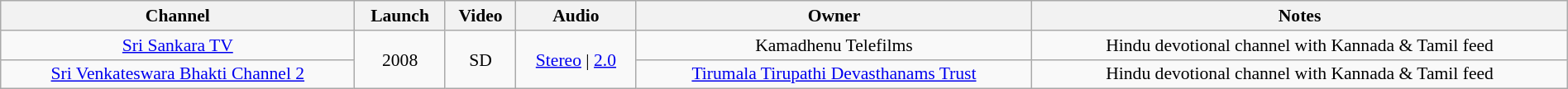<table class="wikitable sortable" style="border-collapse:collapse; font-size: 90%; text-align:center" width="100%">
<tr>
<th>Channel</th>
<th>Launch</th>
<th>Video</th>
<th>Audio</th>
<th>Owner</th>
<th>Notes</th>
</tr>
<tr>
<td><a href='#'>Sri Sankara TV</a></td>
<td rowspan="2">2008</td>
<td rowspan="2">SD</td>
<td rowspan="2"><a href='#'>Stereo</a> | <a href='#'>2.0</a></td>
<td>Kamadhenu Telefilms</td>
<td>Hindu devotional channel with Kannada & Tamil feed</td>
</tr>
<tr>
<td><a href='#'>Sri Venkateswara Bhakti Channel 2</a></td>
<td><a href='#'>Tirumala Tirupathi Devasthanams Trust</a></td>
<td>Hindu devotional channel with Kannada & Tamil feed</td>
</tr>
</table>
